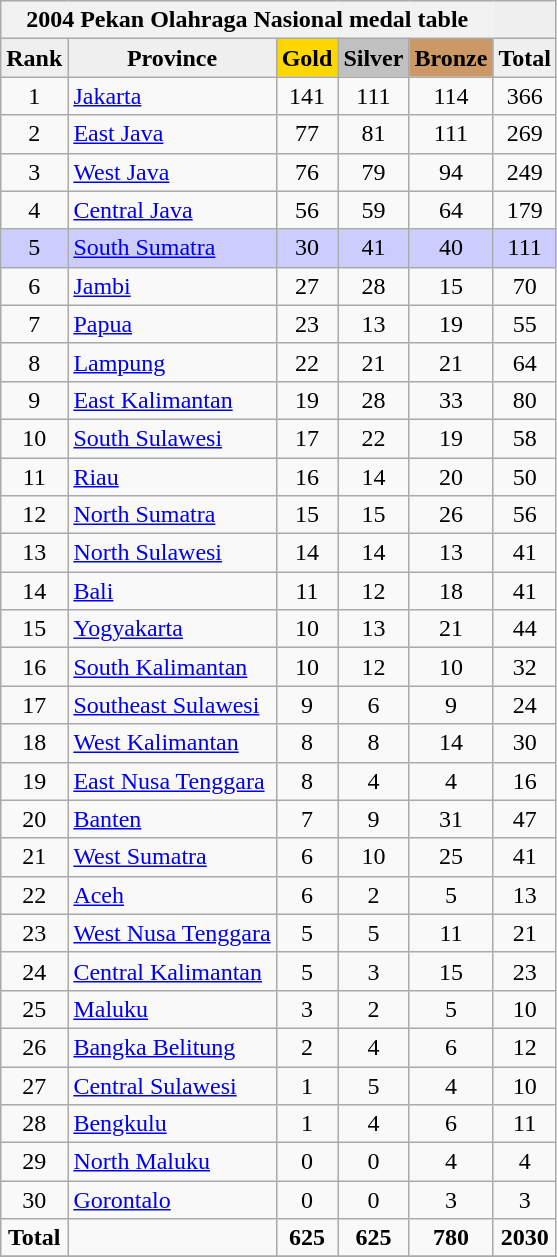<table class="wikitable" style="text-align:center">
<tr bgcolor="#efefef">
<th colspan=5 style="border-right:0px;";>2004 Pekan Olahraga Nasional medal table</th>
<td style="border-left:0px";></td>
</tr>
<tr bgcolor="#efefef">
<td><strong>Rank</strong></td>
<td><strong>Province</strong></td>
<td bgcolor="gold"><strong>Gold</strong></td>
<td bgcolor="silver"><strong>Silver</strong></td>
<td bgcolor="CC9966"><strong>Bronze</strong></td>
<td><strong>Total</strong></td>
</tr>
<tr>
<td>1</td>
<td style="text-align:left"><a href='#'>Jakarta</a></td>
<td>141</td>
<td>111</td>
<td>114</td>
<td>366</td>
</tr>
<tr>
<td>2</td>
<td style="text-align:left"><a href='#'>East Java</a></td>
<td>77</td>
<td>81</td>
<td>111</td>
<td>269</td>
</tr>
<tr>
<td>3</td>
<td style="text-align:left"><a href='#'>West Java</a></td>
<td>76</td>
<td>79</td>
<td>94</td>
<td>249</td>
</tr>
<tr>
<td>4</td>
<td style="text-align:left"><a href='#'>Central Java</a></td>
<td>56</td>
<td>59</td>
<td>64</td>
<td>179</td>
</tr>
<tr style="background:#ccccff">
<td>5</td>
<td style="text-align:left"><a href='#'>South Sumatra</a></td>
<td>30</td>
<td>41</td>
<td>40</td>
<td>111</td>
</tr>
<tr>
<td>6</td>
<td style="text-align:left"><a href='#'>Jambi</a></td>
<td>27</td>
<td>28</td>
<td>15</td>
<td>70</td>
</tr>
<tr>
<td>7</td>
<td style="text-align:left"><a href='#'>Papua</a></td>
<td>23</td>
<td>13</td>
<td>19</td>
<td>55</td>
</tr>
<tr>
<td>8</td>
<td style="text-align:left"><a href='#'>Lampung</a></td>
<td>22</td>
<td>21</td>
<td>21</td>
<td>64</td>
</tr>
<tr>
<td>9</td>
<td style="text-align:left"><a href='#'>East Kalimantan</a></td>
<td>19</td>
<td>28</td>
<td>33</td>
<td>80</td>
</tr>
<tr>
<td>10</td>
<td style="text-align:left"><a href='#'>South Sulawesi</a></td>
<td>17</td>
<td>22</td>
<td>19</td>
<td>58</td>
</tr>
<tr>
<td>11</td>
<td style="text-align:left"><a href='#'>Riau</a></td>
<td>16</td>
<td>14</td>
<td>20</td>
<td>50</td>
</tr>
<tr>
<td>12</td>
<td style="text-align:left"><a href='#'>North Sumatra</a></td>
<td>15</td>
<td>15</td>
<td>26</td>
<td>56</td>
</tr>
<tr>
<td>13</td>
<td style="text-align:left"><a href='#'>North Sulawesi</a></td>
<td>14</td>
<td>14</td>
<td>13</td>
<td>41</td>
</tr>
<tr>
<td>14</td>
<td style="text-align:left"><a href='#'>Bali</a></td>
<td>11</td>
<td>12</td>
<td>18</td>
<td>41</td>
</tr>
<tr>
<td>15</td>
<td style="text-align:left"><a href='#'>Yogyakarta</a></td>
<td>10</td>
<td>13</td>
<td>21</td>
<td>44</td>
</tr>
<tr>
<td>16</td>
<td style="text-align:left"><a href='#'>South Kalimantan</a></td>
<td>10</td>
<td>12</td>
<td>10</td>
<td>32</td>
</tr>
<tr>
<td>17</td>
<td style="text-align:left"><a href='#'>Southeast Sulawesi</a></td>
<td>9</td>
<td>6</td>
<td>9</td>
<td>24</td>
</tr>
<tr>
<td>18</td>
<td style="text-align:left"><a href='#'>West Kalimantan</a></td>
<td>8</td>
<td>8</td>
<td>14</td>
<td>30</td>
</tr>
<tr>
<td>19</td>
<td style="text-align:left"><a href='#'>East Nusa Tenggara</a></td>
<td>8</td>
<td>4</td>
<td>4</td>
<td>16</td>
</tr>
<tr>
<td>20</td>
<td style="text-align:left"><a href='#'>Banten</a></td>
<td>7</td>
<td>9</td>
<td>31</td>
<td>47</td>
</tr>
<tr>
<td>21</td>
<td style="text-align:left"><a href='#'>West Sumatra</a></td>
<td>6</td>
<td>10</td>
<td>25</td>
<td>41</td>
</tr>
<tr>
<td>22</td>
<td style="text-align:left"><a href='#'>Aceh</a></td>
<td>6</td>
<td>2</td>
<td>5</td>
<td>13</td>
</tr>
<tr>
<td>23</td>
<td style="text-align:left"><a href='#'>West Nusa Tenggara</a></td>
<td>5</td>
<td>5</td>
<td>11</td>
<td>21</td>
</tr>
<tr>
<td>24</td>
<td style="text-align:left"><a href='#'>Central Kalimantan</a></td>
<td>5</td>
<td>3</td>
<td>15</td>
<td>23</td>
</tr>
<tr>
<td>25</td>
<td style="text-align:left"><a href='#'>Maluku</a></td>
<td>3</td>
<td>2</td>
<td>5</td>
<td>10</td>
</tr>
<tr>
<td>26</td>
<td style="text-align:left"><a href='#'>Bangka Belitung</a></td>
<td>2</td>
<td>4</td>
<td>6</td>
<td>12</td>
</tr>
<tr>
<td>27</td>
<td style="text-align:left"><a href='#'>Central Sulawesi</a></td>
<td>1</td>
<td>5</td>
<td>4</td>
<td>10</td>
</tr>
<tr>
<td>28</td>
<td style="text-align:left"><a href='#'>Bengkulu</a></td>
<td>1</td>
<td>4</td>
<td>6</td>
<td>11</td>
</tr>
<tr>
<td>29</td>
<td style="text-align:left"><a href='#'>North Maluku</a></td>
<td>0</td>
<td>0</td>
<td>4</td>
<td>4</td>
</tr>
<tr>
<td>30</td>
<td style="text-align:left"><a href='#'>Gorontalo</a></td>
<td>0</td>
<td>0</td>
<td>3</td>
<td>3<br></td>
</tr>
<tr>
<td><strong>Total</strong></td>
<td></td>
<td><strong>625</strong></td>
<td><strong>625</strong></td>
<td><strong>780</strong></td>
<td><strong>2030</strong></td>
</tr>
<tr>
</tr>
</table>
